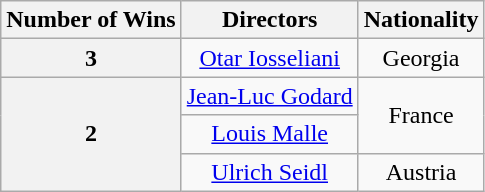<table class="wikitable" style="text-align:center;">
<tr>
<th scope="col">Number of Wins</th>
<th scope="col">Directors</th>
<th scope="col">Nationality</th>
</tr>
<tr>
<th>3</th>
<td><a href='#'>Otar Iosseliani</a></td>
<td>Georgia</td>
</tr>
<tr>
<th rowspan="3">2</th>
<td><a href='#'>Jean-Luc Godard</a></td>
<td rowspan="2">France</td>
</tr>
<tr>
<td><a href='#'>Louis Malle</a></td>
</tr>
<tr>
<td><a href='#'>Ulrich Seidl</a></td>
<td>Austria</td>
</tr>
</table>
